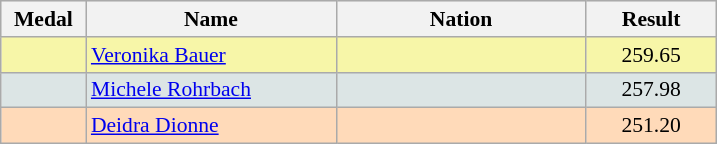<table class=wikitable style="border:1px solid #AAAAAA;font-size:90%">
<tr bgcolor="#E4E4E4">
<th width=50>Medal</th>
<th width=160>Name</th>
<th width=160>Nation</th>
<th width=80>Result</th>
</tr>
<tr bgcolor="#F7F6A8">
<td align="center"></td>
<td><a href='#'>Veronika Bauer</a></td>
<td></td>
<td align="center">259.65</td>
</tr>
<tr bgcolor="#DCE5E5">
<td align="center"></td>
<td><a href='#'>Michele Rohrbach</a></td>
<td></td>
<td align="center">257.98</td>
</tr>
<tr bgcolor="#FFDAB9">
<td align="center"></td>
<td><a href='#'>Deidra Dionne</a></td>
<td></td>
<td align="center">251.20</td>
</tr>
</table>
